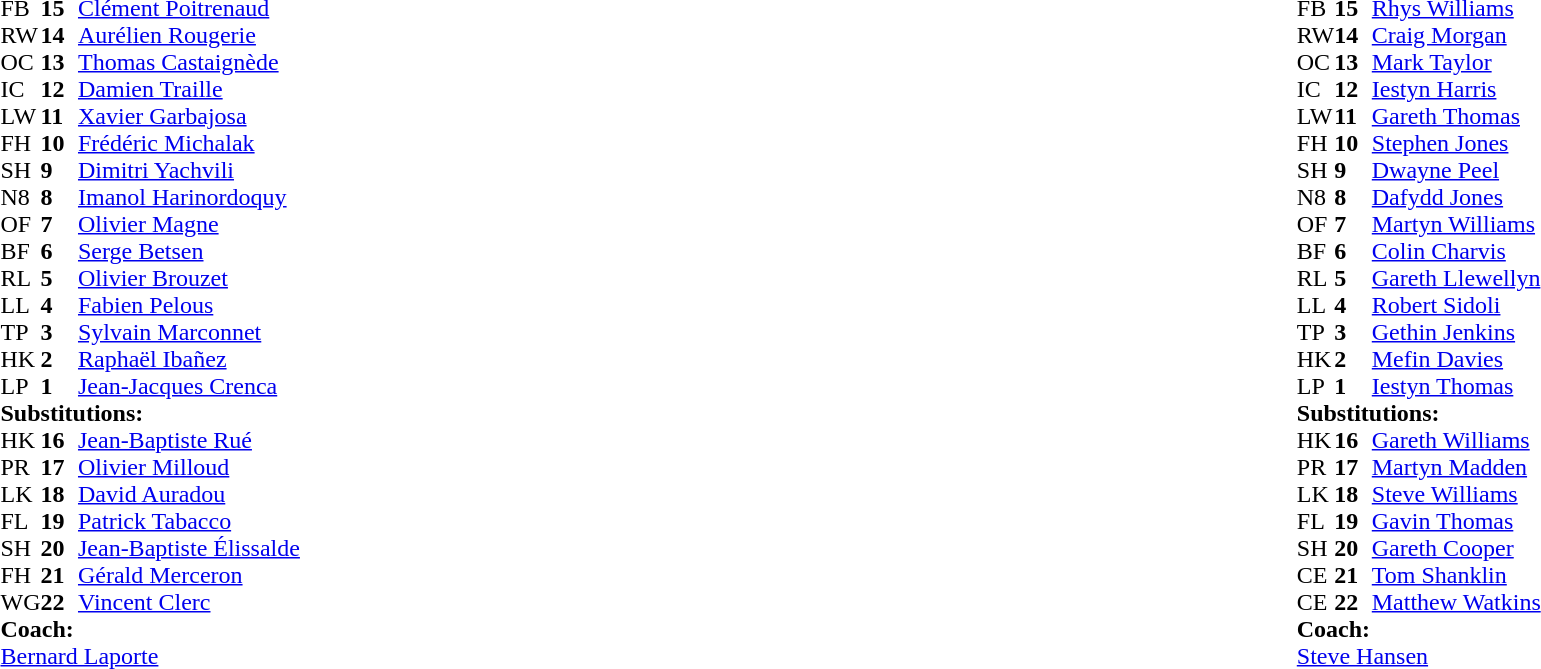<table width="100%">
<tr>
<td style="vertical-align:top" width="50%"><br><table cellspacing="0" cellpadding="0">
<tr>
<th width="25"></th>
<th width="25"></th>
</tr>
<tr>
<td>FB</td>
<td><strong>15</strong></td>
<td><a href='#'>Clément Poitrenaud</a></td>
</tr>
<tr>
<td>RW</td>
<td><strong>14</strong></td>
<td><a href='#'>Aurélien Rougerie</a></td>
<td></td>
<td></td>
</tr>
<tr>
<td>OC</td>
<td><strong>13</strong></td>
<td><a href='#'>Thomas Castaignède</a></td>
</tr>
<tr>
<td>IC</td>
<td><strong>12</strong></td>
<td><a href='#'>Damien Traille</a></td>
</tr>
<tr>
<td>LW</td>
<td><strong>11</strong></td>
<td><a href='#'>Xavier Garbajosa</a></td>
</tr>
<tr>
<td>FH</td>
<td><strong>10</strong></td>
<td><a href='#'>Frédéric Michalak</a></td>
<td></td>
<td></td>
</tr>
<tr>
<td>SH</td>
<td><strong>9</strong></td>
<td><a href='#'>Dimitri Yachvili</a></td>
<td></td>
<td></td>
</tr>
<tr>
<td>N8</td>
<td><strong>8</strong></td>
<td><a href='#'>Imanol Harinordoquy</a></td>
<td></td>
<td></td>
</tr>
<tr>
<td>OF</td>
<td><strong>7</strong></td>
<td><a href='#'>Olivier Magne</a></td>
</tr>
<tr>
<td>BF</td>
<td><strong>6</strong></td>
<td><a href='#'>Serge Betsen</a></td>
</tr>
<tr>
<td>RL</td>
<td><strong>5</strong></td>
<td><a href='#'>Olivier Brouzet</a></td>
<td></td>
<td></td>
</tr>
<tr>
<td>LL</td>
<td><strong>4</strong></td>
<td><a href='#'>Fabien Pelous</a></td>
</tr>
<tr>
<td>TP</td>
<td><strong>3</strong></td>
<td><a href='#'>Sylvain Marconnet</a></td>
<td></td>
<td></td>
</tr>
<tr>
<td>HK</td>
<td><strong>2</strong></td>
<td><a href='#'>Raphaël Ibañez</a></td>
<td></td>
<td></td>
</tr>
<tr>
<td>LP</td>
<td><strong>1</strong></td>
<td><a href='#'>Jean-Jacques Crenca</a></td>
</tr>
<tr>
<td colspan="4"><strong>Substitutions:</strong></td>
</tr>
<tr>
<td>HK</td>
<td><strong>16</strong></td>
<td><a href='#'>Jean-Baptiste Rué</a></td>
<td></td>
<td></td>
</tr>
<tr>
<td>PR</td>
<td><strong>17</strong></td>
<td><a href='#'>Olivier Milloud</a></td>
<td></td>
<td></td>
</tr>
<tr>
<td>LK</td>
<td><strong>18</strong></td>
<td><a href='#'>David Auradou</a></td>
<td></td>
<td></td>
</tr>
<tr>
<td>FL</td>
<td><strong>19</strong></td>
<td><a href='#'>Patrick Tabacco</a></td>
<td></td>
<td></td>
</tr>
<tr>
<td>SH</td>
<td><strong>20</strong></td>
<td><a href='#'>Jean-Baptiste Élissalde</a></td>
<td></td>
<td></td>
</tr>
<tr>
<td>FH</td>
<td><strong>21</strong></td>
<td><a href='#'>Gérald Merceron</a></td>
<td></td>
<td></td>
</tr>
<tr>
<td>WG</td>
<td><strong>22</strong></td>
<td><a href='#'>Vincent Clerc</a></td>
<td></td>
<td></td>
</tr>
<tr>
<td colspan="4"><strong>Coach:</strong></td>
</tr>
<tr>
<td colspan="4"><a href='#'>Bernard Laporte</a></td>
</tr>
</table>
</td>
<td style="vertical-align:top"></td>
<td style="vertical-align:top" width="50%"><br><table cellspacing="0" cellpadding="0" align="center">
<tr>
<th width="25"></th>
<th width="25"></th>
</tr>
<tr>
<td>FB</td>
<td><strong>15</strong></td>
<td><a href='#'>Rhys Williams</a></td>
</tr>
<tr>
<td>RW</td>
<td><strong>14</strong></td>
<td><a href='#'>Craig Morgan</a></td>
</tr>
<tr>
<td>OC</td>
<td><strong>13</strong></td>
<td><a href='#'>Mark Taylor</a></td>
</tr>
<tr>
<td>IC</td>
<td><strong>12</strong></td>
<td><a href='#'>Iestyn Harris</a></td>
<td></td>
<td></td>
<td></td>
<td></td>
</tr>
<tr>
<td>LW</td>
<td><strong>11</strong></td>
<td><a href='#'>Gareth Thomas</a></td>
<td></td>
<td colspan="2"></td>
</tr>
<tr>
<td>FH</td>
<td><strong>10</strong></td>
<td><a href='#'>Stephen Jones</a></td>
</tr>
<tr>
<td>SH</td>
<td><strong>9</strong></td>
<td><a href='#'>Dwayne Peel</a></td>
<td></td>
<td></td>
</tr>
<tr>
<td>N8</td>
<td><strong>8</strong></td>
<td><a href='#'>Dafydd Jones</a></td>
<td></td>
<td></td>
</tr>
<tr>
<td>OF</td>
<td><strong>7</strong></td>
<td><a href='#'>Martyn Williams</a></td>
</tr>
<tr>
<td>BF</td>
<td><strong>6</strong></td>
<td><a href='#'>Colin Charvis</a></td>
</tr>
<tr>
<td>RL</td>
<td><strong>5</strong></td>
<td><a href='#'>Gareth Llewellyn</a></td>
<td></td>
<td></td>
</tr>
<tr>
<td>LL</td>
<td><strong>4</strong></td>
<td><a href='#'>Robert Sidoli</a></td>
</tr>
<tr>
<td>TP</td>
<td><strong>3</strong></td>
<td><a href='#'>Gethin Jenkins</a></td>
<td></td>
<td></td>
</tr>
<tr>
<td>HK</td>
<td><strong>2</strong></td>
<td><a href='#'>Mefin Davies</a></td>
<td></td>
<td></td>
</tr>
<tr>
<td>LP</td>
<td><strong>1</strong></td>
<td><a href='#'>Iestyn Thomas</a></td>
</tr>
<tr>
<td colspan="4"><strong>Substitutions:</strong></td>
</tr>
<tr>
<td>HK</td>
<td><strong>16</strong></td>
<td><a href='#'>Gareth Williams</a></td>
<td></td>
<td></td>
</tr>
<tr>
<td>PR</td>
<td><strong>17</strong></td>
<td><a href='#'>Martyn Madden</a></td>
<td></td>
<td></td>
</tr>
<tr>
<td>LK</td>
<td><strong>18</strong></td>
<td><a href='#'>Steve Williams</a></td>
<td></td>
<td></td>
</tr>
<tr>
<td>FL</td>
<td><strong>19</strong></td>
<td><a href='#'>Gavin Thomas</a></td>
<td></td>
<td></td>
</tr>
<tr>
<td>SH</td>
<td><strong>20</strong></td>
<td><a href='#'>Gareth Cooper</a></td>
<td></td>
<td></td>
</tr>
<tr>
<td>CE</td>
<td><strong>21</strong></td>
<td><a href='#'>Tom Shanklin</a></td>
<td></td>
<td></td>
<td></td>
<td></td>
</tr>
<tr>
<td>CE</td>
<td><strong>22</strong></td>
<td><a href='#'>Matthew Watkins</a></td>
</tr>
<tr>
<td colspan="4"><strong>Coach:</strong></td>
</tr>
<tr>
<td colspan="4"><a href='#'>Steve Hansen</a></td>
</tr>
</table>
</td>
</tr>
</table>
